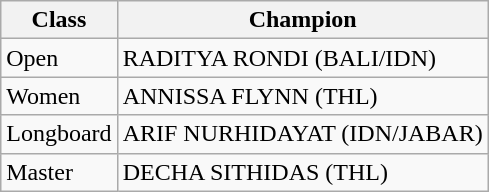<table class="wikitable">
<tr>
<th>Class</th>
<th>Champion</th>
</tr>
<tr>
<td>Open</td>
<td>RADITYA RONDI (BALI/IDN)</td>
</tr>
<tr>
<td>Women</td>
<td>ANNISSA FLYNN (THL)</td>
</tr>
<tr>
<td>Longboard</td>
<td>ARIF NURHIDAYAT (IDN/JABAR)</td>
</tr>
<tr>
<td>Master</td>
<td>DECHA SITHIDAS (THL)</td>
</tr>
</table>
